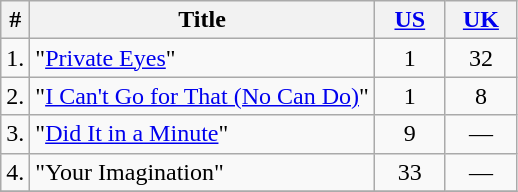<table class="wikitable">
<tr>
<th>#</th>
<th>Title</th>
<th width="40"><a href='#'>US</a></th>
<th width="40"><a href='#'>UK</a></th>
</tr>
<tr>
<td>1.</td>
<td>"<a href='#'>Private Eyes</a>"</td>
<td align="center">1</td>
<td align="center">32</td>
</tr>
<tr>
<td>2.</td>
<td>"<a href='#'>I Can't Go for That (No Can Do)</a>"</td>
<td align="center">1</td>
<td align="center">8</td>
</tr>
<tr>
<td>3.</td>
<td>"<a href='#'>Did It in a Minute</a>"</td>
<td align="center">9</td>
<td align="center">—</td>
</tr>
<tr>
<td>4.</td>
<td>"Your Imagination"</td>
<td align="center">33</td>
<td align="center">—</td>
</tr>
<tr>
</tr>
</table>
